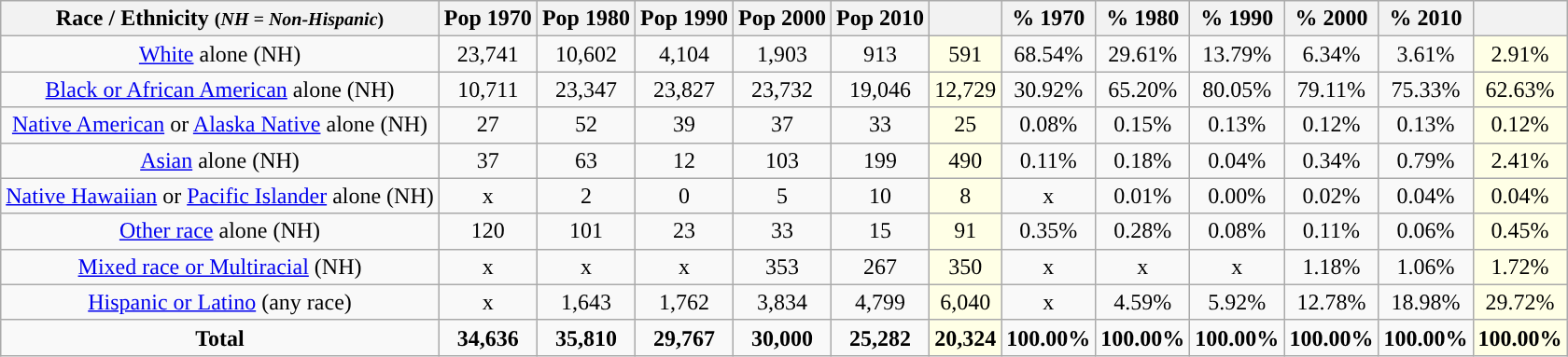<table class="wikitable" style="text-align:center;">
<tr>
<th>Race / Ethnicity <small>(<em>NH = Non-Hispanic</em>)</small></th>
<th>Pop 1970</th>
<th>Pop 1980</th>
<th>Pop 1990</th>
<th>Pop 2000</th>
<th>Pop 2010</th>
<th></th>
<th>% 1970</th>
<th>% 1980</th>
<th>% 1990</th>
<th>% 2000</th>
<th>% 2010</th>
<th></th>
</tr>
<tr>
<td><a href='#'>White</a> alone (NH)</td>
<td>23,741</td>
<td>10,602</td>
<td>4,104</td>
<td>1,903</td>
<td>913</td>
<td style='background: #ffffe6;'>591</td>
<td>68.54%</td>
<td>29.61%</td>
<td>13.79%</td>
<td>6.34%</td>
<td>3.61%</td>
<td style='background: #ffffe6;'>2.91%</td>
</tr>
<tr>
<td><a href='#'>Black or African American</a> alone (NH)</td>
<td>10,711</td>
<td>23,347</td>
<td>23,827</td>
<td>23,732</td>
<td>19,046</td>
<td style='background: #ffffe6;'>12,729</td>
<td>30.92%</td>
<td>65.20%</td>
<td>80.05%</td>
<td>79.11%</td>
<td>75.33%</td>
<td style='background: #ffffe6;'>62.63%</td>
</tr>
<tr>
<td><a href='#'>Native American</a> or <a href='#'>Alaska Native</a> alone (NH)</td>
<td>27</td>
<td>52 </td>
<td>39</td>
<td>37</td>
<td>33</td>
<td style='background: #ffffe6;'>25</td>
<td>0.08%</td>
<td>0.15%</td>
<td>0.13%</td>
<td>0.12%</td>
<td>0.13%</td>
<td style='background: #ffffe6;'>0.12%</td>
</tr>
<tr>
<td><a href='#'>Asian</a> alone (NH)</td>
<td>37 </td>
<td>63 </td>
<td>12</td>
<td>103</td>
<td>199</td>
<td style='background: #ffffe6;'>490</td>
<td>0.11%</td>
<td>0.18%</td>
<td>0.04%</td>
<td>0.34%</td>
<td>0.79%</td>
<td style='background: #ffffe6;'>2.41%</td>
</tr>
<tr>
<td><a href='#'>Native Hawaiian</a> or <a href='#'>Pacific Islander</a> alone (NH)</td>
<td x>x </td>
<td>2 </td>
<td>0</td>
<td>5</td>
<td>10</td>
<td style='background: #ffffe6;'>8</td>
<td>x</td>
<td>0.01%</td>
<td>0.00%</td>
<td>0.02%</td>
<td>0.04%</td>
<td style='background: #ffffe6;'>0.04%</td>
</tr>
<tr>
<td><a href='#'>Other race</a> alone (NH)</td>
<td>120</td>
<td>101 </td>
<td>23</td>
<td>33</td>
<td>15</td>
<td style='background: #ffffe6;'>91</td>
<td>0.35%</td>
<td>0.28%</td>
<td>0.08%</td>
<td>0.11%</td>
<td>0.06%</td>
<td style='background: #ffffe6;'>0.45%</td>
</tr>
<tr>
<td><a href='#'>Mixed race or Multiracial</a> (NH)</td>
<td>x </td>
<td>x </td>
<td>x </td>
<td>353</td>
<td>267</td>
<td style='background: #ffffe6;'>350</td>
<td>x</td>
<td>x</td>
<td>x</td>
<td>1.18%</td>
<td>1.06%</td>
<td style='background: #ffffe6;'>1.72%</td>
</tr>
<tr>
<td><a href='#'>Hispanic or Latino</a> (any race)</td>
<td>x </td>
<td>1,643</td>
<td>1,762</td>
<td>3,834</td>
<td>4,799</td>
<td style='background: #ffffe6;'>6,040</td>
<td>x</td>
<td>4.59%</td>
<td>5.92%</td>
<td>12.78%</td>
<td>18.98%</td>
<td style='background: #ffffe6;'>29.72%</td>
</tr>
<tr>
<td><strong>Total</strong></td>
<td><strong>34,636</strong></td>
<td><strong>35,810</strong></td>
<td><strong>29,767</strong></td>
<td><strong>30,000</strong></td>
<td><strong>25,282</strong></td>
<td style='background: #ffffe6;'><strong>20,324</strong></td>
<td><strong>100.00%</strong></td>
<td><strong>100.00%</strong></td>
<td><strong>100.00%</strong></td>
<td><strong>100.00%</strong></td>
<td><strong>100.00%</strong></td>
<td style='background: #ffffe6;'><strong>100.00%</strong></td>
</tr>
</table>
